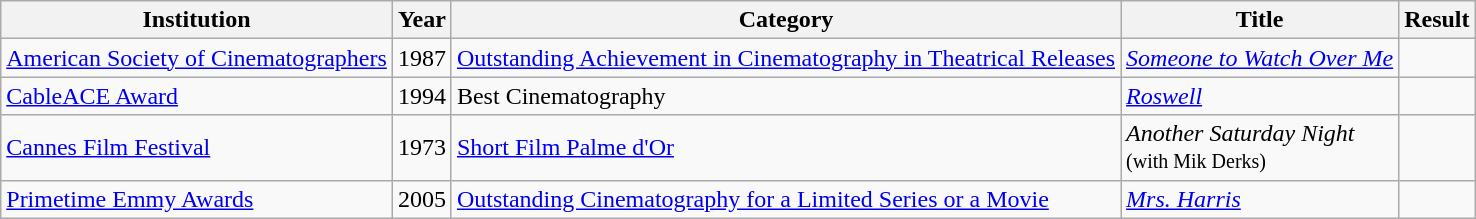<table class="wikitable">
<tr>
<th>Institution</th>
<th>Year</th>
<th>Category</th>
<th>Title</th>
<th>Result</th>
</tr>
<tr>
<td><a href='#'>American Society of Cinematographers</a></td>
<td>1987</td>
<td><a href='#'>Outstanding Achievement in Cinematography in Theatrical Releases</a></td>
<td><em><a href='#'>Someone to Watch Over Me</a></em></td>
<td></td>
</tr>
<tr>
<td><a href='#'>CableACE Award</a></td>
<td>1994</td>
<td>Best Cinematography</td>
<td><em><a href='#'>Roswell</a></em></td>
<td></td>
</tr>
<tr>
<td><a href='#'>Cannes Film Festival</a></td>
<td>1973</td>
<td><a href='#'>Short Film Palme d'Or</a></td>
<td><em>Another Saturday Night</em><br><small>(with Mik Derks)</small></td>
<td></td>
</tr>
<tr>
<td><a href='#'>Primetime Emmy Awards</a></td>
<td>2005</td>
<td><a href='#'>Outstanding Cinematography for a Limited Series or a Movie</a></td>
<td><em><a href='#'>Mrs. Harris</a></em></td>
<td></td>
</tr>
</table>
